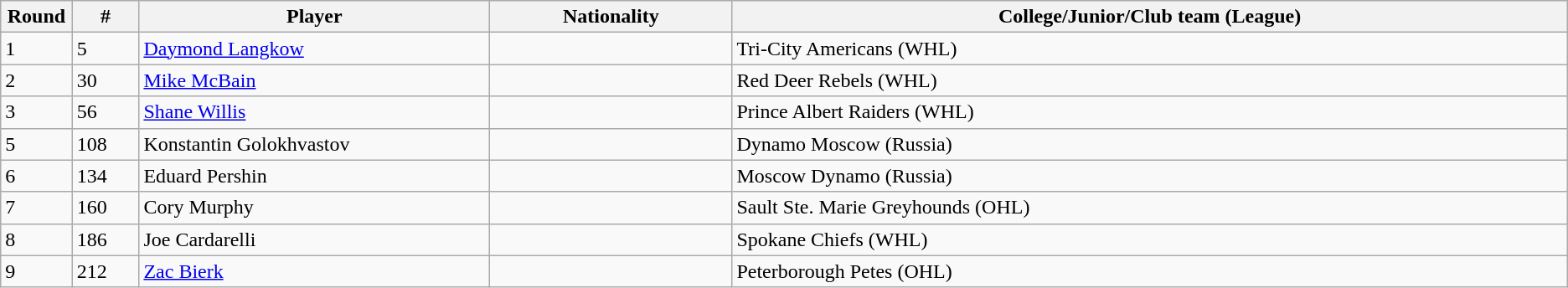<table class="wikitable">
<tr align="center">
<th bgcolor="#DDDDFF" width="4.0%">Round</th>
<th bgcolor="#DDDDFF" width="4.0%">#</th>
<th bgcolor="#DDDDFF" width="21.0%">Player</th>
<th bgcolor="#DDDDFF" width="14.5%">Nationality</th>
<th bgcolor="#DDDDFF" width="50.0%">College/Junior/Club team (League)</th>
</tr>
<tr>
<td>1</td>
<td>5</td>
<td><a href='#'>Daymond Langkow</a></td>
<td></td>
<td>Tri-City Americans (WHL)</td>
</tr>
<tr>
<td>2</td>
<td>30</td>
<td><a href='#'>Mike McBain</a></td>
<td></td>
<td>Red Deer Rebels (WHL)</td>
</tr>
<tr>
<td>3</td>
<td>56</td>
<td><a href='#'>Shane Willis</a></td>
<td></td>
<td>Prince Albert Raiders (WHL)</td>
</tr>
<tr>
<td>5</td>
<td>108</td>
<td>Konstantin Golokhvastov</td>
<td></td>
<td>Dynamo Moscow (Russia)</td>
</tr>
<tr>
<td>6</td>
<td>134</td>
<td>Eduard Pershin</td>
<td></td>
<td>Moscow Dynamo (Russia)</td>
</tr>
<tr>
<td>7</td>
<td>160</td>
<td>Cory Murphy</td>
<td></td>
<td>Sault Ste. Marie Greyhounds (OHL)</td>
</tr>
<tr>
<td>8</td>
<td>186</td>
<td>Joe Cardarelli</td>
<td></td>
<td>Spokane Chiefs (WHL)</td>
</tr>
<tr>
<td>9</td>
<td>212</td>
<td><a href='#'>Zac Bierk</a></td>
<td></td>
<td>Peterborough Petes (OHL)</td>
</tr>
</table>
